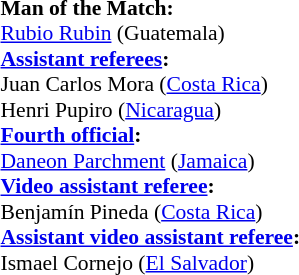<table style="width:100%; font-size:90%;">
<tr>
<td><br><strong>Man of the Match:</strong>
<br><a href='#'>Rubio Rubin</a> (Guatemala)<br><strong><a href='#'>Assistant referees</a>:</strong>
<br>Juan Carlos Mora (<a href='#'>Costa Rica</a>)
<br>Henri Pupiro (<a href='#'>Nicaragua</a>)
<br><strong><a href='#'>Fourth official</a>:</strong>
<br><a href='#'>Daneon Parchment</a> (<a href='#'>Jamaica</a>)
<br><strong><a href='#'>Video assistant referee</a>:</strong>
<br>Benjamín Pineda (<a href='#'>Costa Rica</a>)
<br><strong><a href='#'>Assistant video assistant referee</a>:</strong>
<br>Ismael Cornejo (<a href='#'>El Salvador</a>)</td>
</tr>
</table>
